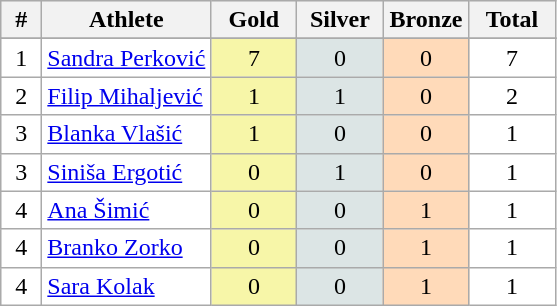<table class=wikitable style="border:1px solid #AAAAAA">
<tr bgcolor="#EFEFEF">
<th width=20>#</th>
<th>Athlete</th>
<th width=50>Gold</th>
<th width=50>Silver</th>
<th width=50>Bronze</th>
<th width=50>Total</th>
</tr>
<tr>
</tr>
<tr align="center" bgcolor="#FFFFFF">
<td>1</td>
<td align="left"><a href='#'>Sandra Perković</a></td>
<td style="background:#F7F6A8;">7</td>
<td style="background:#DCE5E5;">0</td>
<td style="background:#FFDAB9;">0</td>
<td>7</td>
</tr>
<tr align="center" bgcolor="#FFFFFF">
<td>2</td>
<td align="left"><a href='#'>Filip Mihaljević</a></td>
<td style="background:#F7F6A8;">1</td>
<td style="background:#DCE5E5;">1</td>
<td style="background:#FFDAB9;">0</td>
<td>2</td>
</tr>
<tr align="center" bgcolor="#FFFFFF">
<td>3</td>
<td align="left"><a href='#'>Blanka Vlašić</a></td>
<td style="background:#F7F6A8;">1</td>
<td style="background:#DCE5E5;">0</td>
<td style="background:#FFDAB9;">0</td>
<td>1</td>
</tr>
<tr align="center" bgcolor="#FFFFFF">
<td>3</td>
<td align="left"><a href='#'>Siniša Ergotić</a></td>
<td style="background:#F7F6A8;">0</td>
<td style="background:#DCE5E5;">1</td>
<td style="background:#FFDAB9;">0</td>
<td>1</td>
</tr>
<tr align="center" bgcolor="#FFFFFF">
<td>4</td>
<td align="left"><a href='#'>Ana Šimić</a></td>
<td style="background:#F7F6A8;">0</td>
<td style="background:#DCE5E5;">0</td>
<td style="background:#FFDAB9;">1</td>
<td>1</td>
</tr>
<tr align="center" bgcolor="#FFFFFF">
<td>4</td>
<td align="left"><a href='#'>Branko Zorko</a></td>
<td style="background:#F7F6A8;">0</td>
<td style="background:#DCE5E5;">0</td>
<td style="background:#FFDAB9;">1</td>
<td>1</td>
</tr>
<tr align="center" bgcolor="#FFFFFF">
<td>4</td>
<td align="left"><a href='#'>Sara Kolak</a></td>
<td style="background:#F7F6A8;">0</td>
<td style="background:#DCE5E5;">0</td>
<td style="background:#FFDAB9;">1</td>
<td>1</td>
</tr>
</table>
